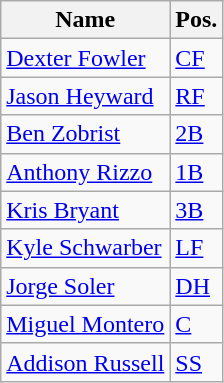<table class="wikitable">
<tr>
<th>Name</th>
<th>Pos.</th>
</tr>
<tr>
<td><a href='#'>Dexter Fowler</a></td>
<td><a href='#'>CF</a></td>
</tr>
<tr>
<td><a href='#'>Jason Heyward</a></td>
<td><a href='#'>RF</a></td>
</tr>
<tr>
<td><a href='#'>Ben Zobrist</a></td>
<td><a href='#'>2B</a></td>
</tr>
<tr>
<td><a href='#'>Anthony Rizzo</a></td>
<td><a href='#'>1B</a></td>
</tr>
<tr>
<td><a href='#'>Kris Bryant</a></td>
<td><a href='#'>3B</a></td>
</tr>
<tr>
<td><a href='#'>Kyle Schwarber</a></td>
<td><a href='#'>LF</a></td>
</tr>
<tr>
<td><a href='#'>Jorge Soler</a></td>
<td><a href='#'>DH</a></td>
</tr>
<tr>
<td><a href='#'>Miguel Montero</a></td>
<td><a href='#'>C</a></td>
</tr>
<tr>
<td><a href='#'>Addison Russell</a></td>
<td><a href='#'>SS</a></td>
</tr>
</table>
